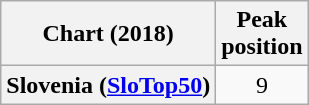<table class="wikitable plainrowheaders" style="text-align:center">
<tr>
<th scope="col">Chart (2018)</th>
<th scope="col">Peak<br> position</th>
</tr>
<tr>
<th scope="row">Slovenia (<a href='#'>SloTop50</a>)</th>
<td>9</td>
</tr>
</table>
